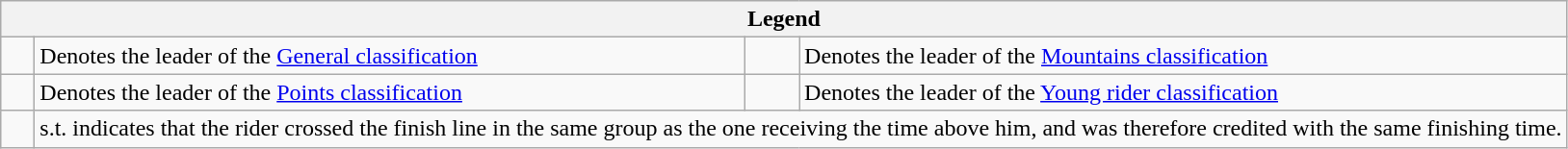<table class="wikitable">
<tr>
<th colspan=4>Legend</th>
</tr>
<tr>
<td>    </td>
<td>Denotes the leader of the <a href='#'>General classification</a></td>
<td>    </td>
<td>Denotes the leader of the <a href='#'>Mountains classification</a></td>
</tr>
<tr>
<td>    </td>
<td>Denotes the leader of the <a href='#'>Points classification</a></td>
<td>    </td>
<td>Denotes the leader of the <a href='#'>Young rider classification</a></td>
</tr>
<tr>
<td>  </td>
<td colspan=3>s.t. indicates that the rider crossed the finish line in the same group as the one receiving the time above him, and was therefore credited with the same finishing time.</td>
</tr>
</table>
